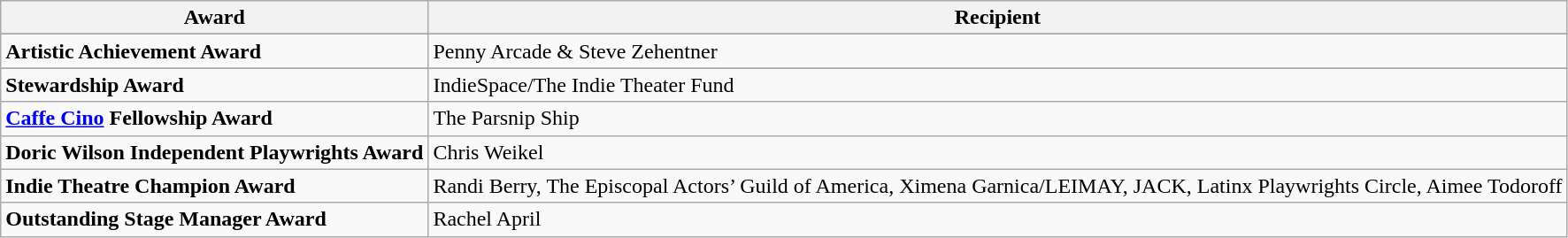<table class="wikitable">
<tr>
<th>Award </th>
<th>Recipient</th>
</tr>
<tr>
</tr>
<tr>
<td><strong>Artistic Achievement Award</strong></td>
<td>Penny Arcade & Steve Zehentner</td>
</tr>
<tr>
</tr>
<tr>
<td><strong>Stewardship Award</strong></td>
<td>IndieSpace/The Indie Theater Fund</td>
</tr>
<tr>
<td><strong><a href='#'>Caffe Cino</a> Fellowship Award</strong></td>
<td>The Parsnip Ship</td>
</tr>
<tr>
<td><strong>Doric Wilson Independent Playwrights Award</strong></td>
<td>Chris Weikel</td>
</tr>
<tr>
<td><strong>Indie Theatre Champion Award</strong></td>
<td>Randi Berry, The Episcopal Actors’ Guild of America, Ximena Garnica/LEIMAY, JACK, Latinx Playwrights Circle, Aimee Todoroff</td>
</tr>
<tr>
<td><strong>Outstanding Stage Manager Award</strong></td>
<td>Rachel April</td>
</tr>
</table>
